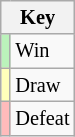<table class="wikitable" style="font-size: 85%">
<tr>
<th colspan="2">Key</th>
</tr>
<tr>
<td bgcolor="#BBF3BB"></td>
<td>Win</td>
</tr>
<tr>
<td bgcolor="#FFFFBB"></td>
<td>Draw</td>
</tr>
<tr>
<td bgcolor="#FFBBBB"></td>
<td>Defeat</td>
</tr>
</table>
